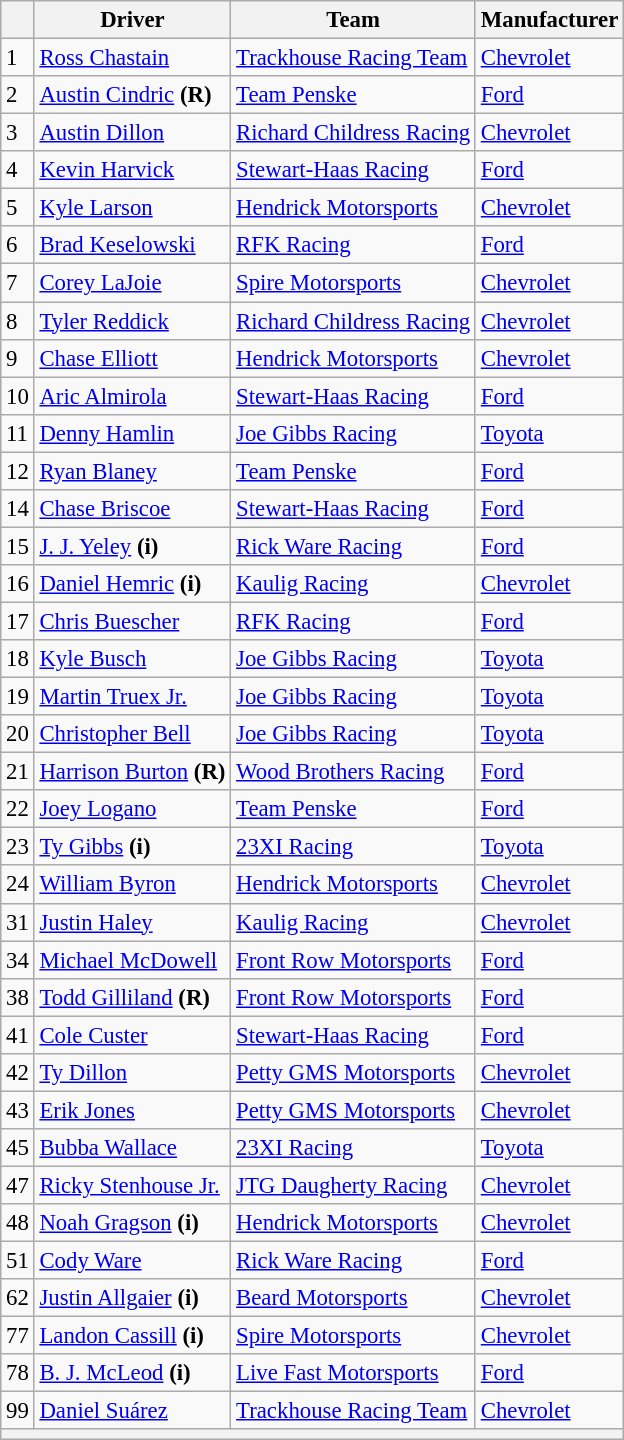<table class="wikitable" style="font-size:95%">
<tr>
<th></th>
<th>Driver</th>
<th>Team</th>
<th>Manufacturer</th>
</tr>
<tr>
<td>1</td>
<td><a href='#'>Ross Chastain</a></td>
<td><a href='#'>Trackhouse Racing Team</a></td>
<td><a href='#'>Chevrolet</a></td>
</tr>
<tr>
<td>2</td>
<td><a href='#'>Austin Cindric</a> <strong>(R)</strong></td>
<td><a href='#'>Team Penske</a></td>
<td><a href='#'>Ford</a></td>
</tr>
<tr>
<td>3</td>
<td><a href='#'>Austin Dillon</a></td>
<td><a href='#'>Richard Childress Racing</a></td>
<td><a href='#'>Chevrolet</a></td>
</tr>
<tr>
<td>4</td>
<td><a href='#'>Kevin Harvick</a></td>
<td><a href='#'>Stewart-Haas Racing</a></td>
<td><a href='#'>Ford</a></td>
</tr>
<tr>
<td>5</td>
<td><a href='#'>Kyle Larson</a></td>
<td><a href='#'>Hendrick Motorsports</a></td>
<td><a href='#'>Chevrolet</a></td>
</tr>
<tr>
<td>6</td>
<td><a href='#'>Brad Keselowski</a></td>
<td><a href='#'>RFK Racing</a></td>
<td><a href='#'>Ford</a></td>
</tr>
<tr>
<td>7</td>
<td><a href='#'>Corey LaJoie</a></td>
<td><a href='#'>Spire Motorsports</a></td>
<td><a href='#'>Chevrolet</a></td>
</tr>
<tr>
<td>8</td>
<td><a href='#'>Tyler Reddick</a></td>
<td><a href='#'>Richard Childress Racing</a></td>
<td><a href='#'>Chevrolet</a></td>
</tr>
<tr>
<td>9</td>
<td><a href='#'>Chase Elliott</a></td>
<td><a href='#'>Hendrick Motorsports</a></td>
<td><a href='#'>Chevrolet</a></td>
</tr>
<tr>
<td>10</td>
<td><a href='#'>Aric Almirola</a></td>
<td><a href='#'>Stewart-Haas Racing</a></td>
<td><a href='#'>Ford</a></td>
</tr>
<tr>
<td>11</td>
<td><a href='#'>Denny Hamlin</a></td>
<td><a href='#'>Joe Gibbs Racing</a></td>
<td><a href='#'>Toyota</a></td>
</tr>
<tr>
<td>12</td>
<td><a href='#'>Ryan Blaney</a></td>
<td><a href='#'>Team Penske</a></td>
<td><a href='#'>Ford</a></td>
</tr>
<tr>
<td>14</td>
<td><a href='#'>Chase Briscoe</a></td>
<td><a href='#'>Stewart-Haas Racing</a></td>
<td><a href='#'>Ford</a></td>
</tr>
<tr>
<td>15</td>
<td><a href='#'>J. J. Yeley</a> <strong>(i)</strong></td>
<td><a href='#'>Rick Ware Racing</a></td>
<td><a href='#'>Ford</a></td>
</tr>
<tr>
<td>16</td>
<td><a href='#'>Daniel Hemric</a> <strong>(i)</strong></td>
<td><a href='#'>Kaulig Racing</a></td>
<td><a href='#'>Chevrolet</a></td>
</tr>
<tr>
<td>17</td>
<td><a href='#'>Chris Buescher</a></td>
<td><a href='#'>RFK Racing</a></td>
<td><a href='#'>Ford</a></td>
</tr>
<tr>
<td>18</td>
<td><a href='#'>Kyle Busch</a></td>
<td><a href='#'>Joe Gibbs Racing</a></td>
<td><a href='#'>Toyota</a></td>
</tr>
<tr>
<td>19</td>
<td><a href='#'>Martin Truex Jr.</a></td>
<td><a href='#'>Joe Gibbs Racing</a></td>
<td><a href='#'>Toyota</a></td>
</tr>
<tr>
<td>20</td>
<td><a href='#'>Christopher Bell</a></td>
<td><a href='#'>Joe Gibbs Racing</a></td>
<td><a href='#'>Toyota</a></td>
</tr>
<tr>
<td>21</td>
<td><a href='#'>Harrison Burton</a> <strong>(R)</strong></td>
<td><a href='#'>Wood Brothers Racing</a></td>
<td><a href='#'>Ford</a></td>
</tr>
<tr>
<td>22</td>
<td><a href='#'>Joey Logano</a></td>
<td><a href='#'>Team Penske</a></td>
<td><a href='#'>Ford</a></td>
</tr>
<tr>
<td>23</td>
<td><a href='#'>Ty Gibbs</a> <strong>(i)</strong></td>
<td><a href='#'>23XI Racing</a></td>
<td><a href='#'>Toyota</a></td>
</tr>
<tr>
<td>24</td>
<td><a href='#'>William Byron</a></td>
<td><a href='#'>Hendrick Motorsports</a></td>
<td><a href='#'>Chevrolet</a></td>
</tr>
<tr>
<td>31</td>
<td><a href='#'>Justin Haley</a></td>
<td><a href='#'>Kaulig Racing</a></td>
<td><a href='#'>Chevrolet</a></td>
</tr>
<tr>
<td>34</td>
<td><a href='#'>Michael McDowell</a></td>
<td><a href='#'>Front Row Motorsports</a></td>
<td><a href='#'>Ford</a></td>
</tr>
<tr>
<td>38</td>
<td><a href='#'>Todd Gilliland</a> <strong>(R)</strong></td>
<td><a href='#'>Front Row Motorsports</a></td>
<td><a href='#'>Ford</a></td>
</tr>
<tr>
<td>41</td>
<td><a href='#'>Cole Custer</a></td>
<td><a href='#'>Stewart-Haas Racing</a></td>
<td><a href='#'>Ford</a></td>
</tr>
<tr>
<td>42</td>
<td><a href='#'>Ty Dillon</a></td>
<td><a href='#'>Petty GMS Motorsports</a></td>
<td><a href='#'>Chevrolet</a></td>
</tr>
<tr>
<td>43</td>
<td><a href='#'>Erik Jones</a></td>
<td><a href='#'>Petty GMS Motorsports</a></td>
<td><a href='#'>Chevrolet</a></td>
</tr>
<tr>
<td>45</td>
<td><a href='#'>Bubba Wallace</a></td>
<td><a href='#'>23XI Racing</a></td>
<td><a href='#'>Toyota</a></td>
</tr>
<tr>
<td>47</td>
<td nowrap><a href='#'>Ricky Stenhouse Jr.</a></td>
<td><a href='#'>JTG Daugherty Racing</a></td>
<td><a href='#'>Chevrolet</a></td>
</tr>
<tr>
<td>48</td>
<td><a href='#'>Noah Gragson</a> <strong>(i)</strong></td>
<td><a href='#'>Hendrick Motorsports</a></td>
<td><a href='#'>Chevrolet</a></td>
</tr>
<tr>
<td>51</td>
<td><a href='#'>Cody Ware</a></td>
<td><a href='#'>Rick Ware Racing</a></td>
<td><a href='#'>Ford</a></td>
</tr>
<tr>
<td>62</td>
<td><a href='#'>Justin Allgaier</a> <strong>(i)</strong></td>
<td><a href='#'>Beard Motorsports</a></td>
<td><a href='#'>Chevrolet</a></td>
</tr>
<tr>
<td>77</td>
<td><a href='#'>Landon Cassill</a> <strong>(i)</strong></td>
<td><a href='#'>Spire Motorsports</a></td>
<td><a href='#'>Chevrolet</a></td>
</tr>
<tr>
<td>78</td>
<td><a href='#'>B. J. McLeod</a> <strong>(i)</strong></td>
<td><a href='#'>Live Fast Motorsports</a></td>
<td><a href='#'>Ford</a></td>
</tr>
<tr>
<td>99</td>
<td><a href='#'>Daniel Suárez</a></td>
<td nowrap><a href='#'>Trackhouse Racing Team</a></td>
<td><a href='#'>Chevrolet</a></td>
</tr>
<tr>
<th colspan="4"></th>
</tr>
</table>
